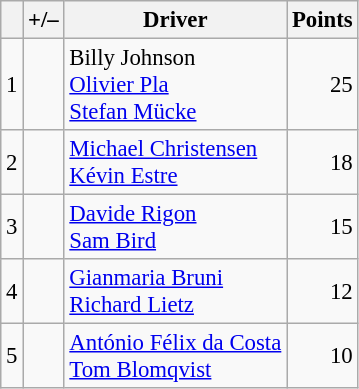<table class="wikitable" style="font-size: 95%;">
<tr>
<th scope="col"></th>
<th scope="col">+/–</th>
<th scope="col">Driver</th>
<th scope="col">Points</th>
</tr>
<tr>
<td align="center">1</td>
<td align="left"></td>
<td> Billy Johnson<br> <a href='#'>Olivier Pla</a><br> <a href='#'>Stefan Mücke</a></td>
<td align="right">25</td>
</tr>
<tr>
<td align="center">2</td>
<td align="left"></td>
<td> <a href='#'>Michael Christensen</a><br> <a href='#'>Kévin Estre</a></td>
<td align="right">18</td>
</tr>
<tr>
<td align="center">3</td>
<td align="left"></td>
<td> <a href='#'>Davide Rigon</a><br> <a href='#'>Sam Bird</a></td>
<td align="right">15</td>
</tr>
<tr>
<td align="center">4</td>
<td align="left"></td>
<td> <a href='#'>Gianmaria Bruni</a><br> <a href='#'>Richard Lietz</a></td>
<td align="right">12</td>
</tr>
<tr>
<td align="center">5</td>
<td align="left"></td>
<td> <a href='#'>António Félix da Costa</a><br> <a href='#'>Tom Blomqvist</a></td>
<td align="right">10</td>
</tr>
</table>
